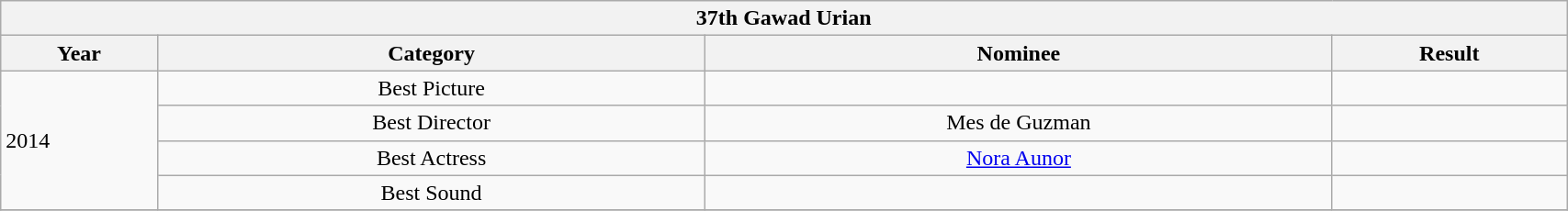<table width="90%" class="wikitable sortable">
<tr>
<th colspan="4" align="center">37th Gawad Urian</th>
</tr>
<tr>
<th width="10%">Year</th>
<th width="35%">Category</th>
<th width="40%">Nominee</th>
<th width="15%">Result</th>
</tr>
<tr>
<td rowspan="4">2014</td>
<td align="center">Best Picture</td>
<td align="center"></td>
<td></td>
</tr>
<tr>
<td align="center">Best Director</td>
<td align="center">Mes de Guzman</td>
<td></td>
</tr>
<tr>
<td align="center">Best Actress</td>
<td align="center"><a href='#'>Nora Aunor</a></td>
<td></td>
</tr>
<tr>
<td align="center">Best Sound</td>
<td align="center"></td>
<td></td>
</tr>
<tr>
</tr>
</table>
